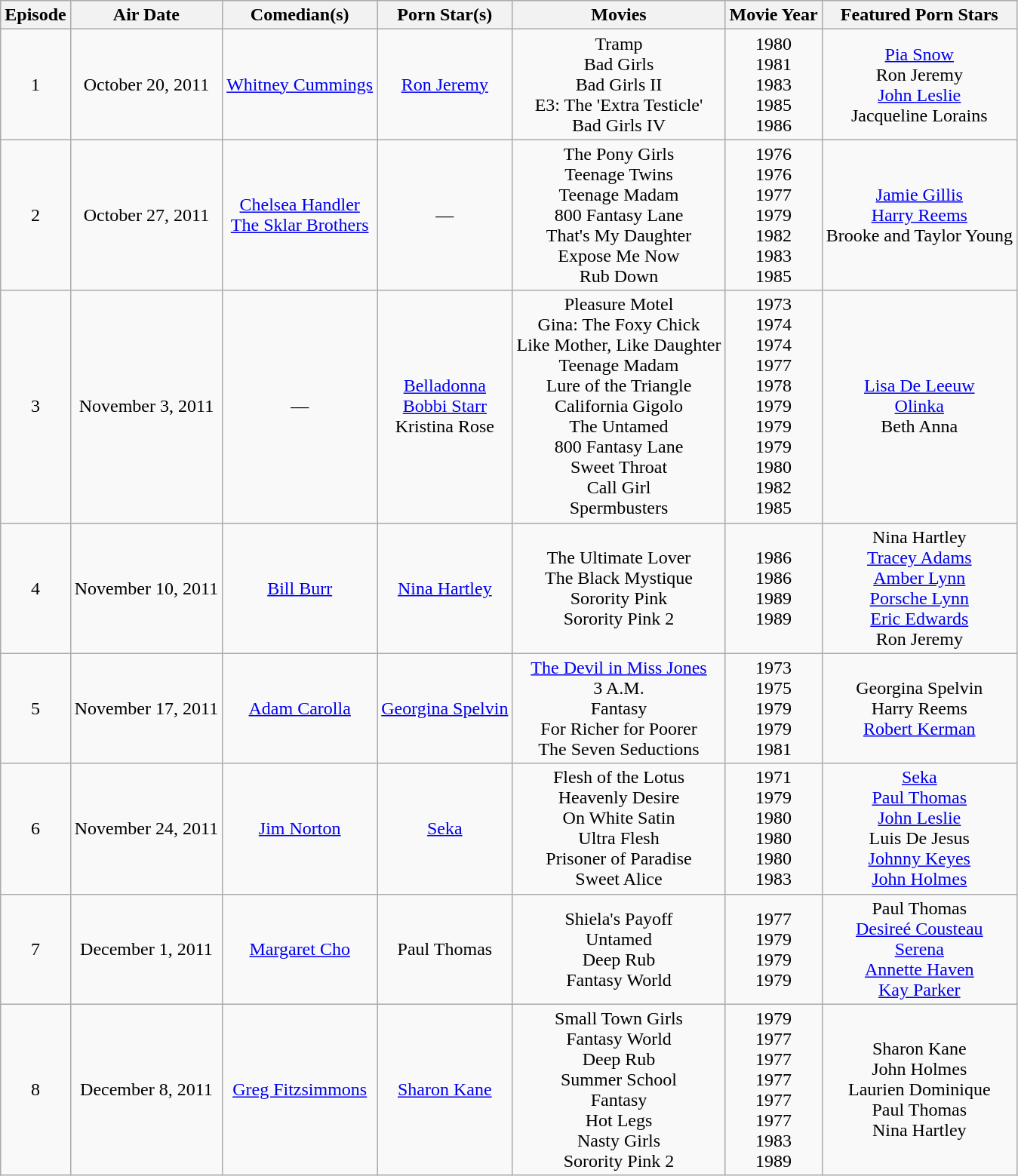<table class="wikitable" style="text-align:center;">
<tr>
<th>Episode</th>
<th>Air Date</th>
<th>Comedian(s)</th>
<th>Porn Star(s)</th>
<th>Movies</th>
<th>Movie Year</th>
<th>Featured Porn Stars</th>
</tr>
<tr>
<td>1</td>
<td>October 20, 2011</td>
<td><a href='#'>Whitney Cummings</a></td>
<td><a href='#'>Ron Jeremy</a></td>
<td>Tramp<br>Bad Girls<br>Bad Girls II<br>E3: The 'Extra Testicle'<br>Bad Girls IV</td>
<td>1980<br>1981<br>1983<br>1985<br>1986</td>
<td><a href='#'>Pia Snow</a><br>Ron Jeremy<br><a href='#'>John Leslie</a><br>Jacqueline Lorains</td>
</tr>
<tr>
<td>2</td>
<td>October 27, 2011</td>
<td><a href='#'>Chelsea Handler</a><br><a href='#'>The Sklar Brothers</a></td>
<td>—</td>
<td>The Pony Girls<br>Teenage Twins<br>Teenage Madam<br>800 Fantasy Lane<br>That's My Daughter<br>Expose Me Now<br>Rub Down</td>
<td>1976<br>1976<br>1977<br>1979<br>1982<br>1983<br>1985</td>
<td><a href='#'>Jamie Gillis</a><br><a href='#'>Harry Reems</a><br>Brooke and Taylor Young</td>
</tr>
<tr>
<td>3</td>
<td>November 3, 2011</td>
<td>—</td>
<td><a href='#'>Belladonna</a><br><a href='#'>Bobbi Starr</a><br>Kristina Rose</td>
<td>Pleasure Motel<br>Gina: The Foxy Chick<br>Like Mother, Like Daughter<br>Teenage Madam<br>Lure of the Triangle<br>California Gigolo<br>The Untamed<br>800 Fantasy Lane<br>Sweet Throat<br>Call Girl<br>Spermbusters</td>
<td>1973<br>1974<br>1974<br>1977<br>1978<br>1979<br>1979<br>1979<br>1980<br>1982<br>1985</td>
<td><a href='#'>Lisa De Leeuw</a><br><a href='#'>Olinka</a><br>Beth Anna</td>
</tr>
<tr>
<td>4</td>
<td>November 10, 2011</td>
<td><a href='#'>Bill Burr</a></td>
<td><a href='#'>Nina Hartley</a></td>
<td>The Ultimate Lover<br>The Black Mystique<br>Sorority Pink<br>Sorority Pink 2</td>
<td>1986<br>1986<br>1989<br>1989</td>
<td>Nina Hartley<br><a href='#'>Tracey Adams</a><br><a href='#'>Amber Lynn</a><br><a href='#'>Porsche Lynn</a><br><a href='#'>Eric Edwards</a><br>Ron Jeremy</td>
</tr>
<tr>
<td>5</td>
<td>November 17, 2011</td>
<td><a href='#'>Adam Carolla</a></td>
<td><a href='#'>Georgina Spelvin</a></td>
<td><a href='#'>The Devil in Miss Jones</a><br>3 A.M.<br>Fantasy<br>For Richer for Poorer<br>The Seven Seductions<br></td>
<td>1973<br>1975<br>1979<br>1979<br>1981</td>
<td>Georgina Spelvin<br>Harry Reems<br><a href='#'>Robert Kerman</a></td>
</tr>
<tr>
<td>6</td>
<td>November 24, 2011</td>
<td><a href='#'>Jim Norton</a></td>
<td><a href='#'>Seka</a></td>
<td>Flesh of the Lotus<br>Heavenly Desire<br>On White Satin<br>Ultra Flesh<br>Prisoner of Paradise<br>Sweet Alice<br></td>
<td>1971<br>1979<br>1980<br>1980<br>1980<br>1983<br></td>
<td><a href='#'>Seka</a><br><a href='#'>Paul Thomas</a><br><a href='#'>John Leslie</a><br>Luis De Jesus<br><a href='#'>Johnny Keyes</a><br><a href='#'>John Holmes</a><br></td>
</tr>
<tr>
<td>7</td>
<td>December 1, 2011</td>
<td><a href='#'>Margaret Cho</a></td>
<td>Paul Thomas</td>
<td>Shiela's Payoff<br>Untamed<br>Deep Rub<br>Fantasy World<br></td>
<td>1977<br>1979<br>1979<br>1979<br></td>
<td>Paul Thomas<br><a href='#'>Desireé Cousteau</a><br><a href='#'>Serena</a><br><a href='#'>Annette Haven</a><br><a href='#'>Kay Parker</a><br></td>
</tr>
<tr>
<td>8</td>
<td>December 8, 2011</td>
<td><a href='#'>Greg Fitzsimmons</a></td>
<td><a href='#'>Sharon Kane</a></td>
<td>Small Town Girls<br>Fantasy World<br>Deep Rub<br>Summer School<br>Fantasy<br>Hot Legs<br>Nasty Girls<br>Sorority Pink 2<br></td>
<td>1979<br>1977<br>1977<br>1977<br>1977<br>1977<br>1983<br>1989</td>
<td>Sharon Kane<br>John Holmes<br>Laurien Dominique<br>Paul Thomas<br>Nina Hartley</td>
</tr>
</table>
